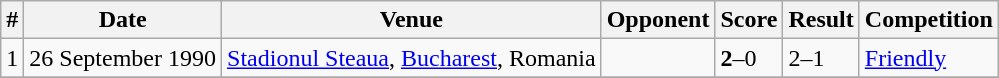<table class="wikitable sortable" style="font-size:100%">
<tr>
<th>#</th>
<th>Date</th>
<th>Venue</th>
<th>Opponent</th>
<th>Score</th>
<th>Result</th>
<th>Competition</th>
</tr>
<tr>
<td>1</td>
<td>26 September 1990</td>
<td><a href='#'>Stadionul Steaua</a>, <a href='#'>Bucharest</a>, Romania</td>
<td></td>
<td><strong>2</strong>–0</td>
<td>2–1</td>
<td><a href='#'>Friendly</a></td>
</tr>
<tr>
</tr>
</table>
